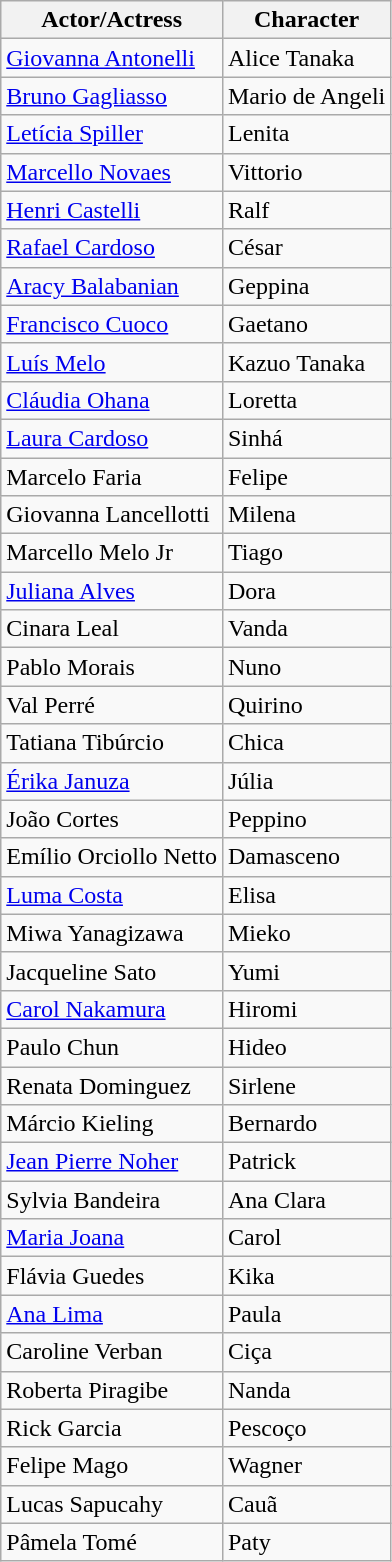<table class="wikitable sortable">
<tr>
<th>Actor/Actress</th>
<th>Character</th>
</tr>
<tr>
<td><a href='#'>Giovanna Antonelli</a></td>
<td>Alice Tanaka</td>
</tr>
<tr>
<td><a href='#'>Bruno Gagliasso</a></td>
<td>Mario de Angeli</td>
</tr>
<tr>
<td><a href='#'>Letícia Spiller</a></td>
<td>Lenita</td>
</tr>
<tr>
<td><a href='#'>Marcello Novaes</a></td>
<td>Vittorio</td>
</tr>
<tr>
<td><a href='#'>Henri Castelli</a></td>
<td>Ralf</td>
</tr>
<tr>
<td><a href='#'>Rafael Cardoso</a></td>
<td>César</td>
</tr>
<tr>
<td><a href='#'>Aracy Balabanian</a></td>
<td>Geppina</td>
</tr>
<tr>
<td><a href='#'>Francisco Cuoco</a></td>
<td>Gaetano</td>
</tr>
<tr>
<td><a href='#'>Luís Melo</a></td>
<td>Kazuo Tanaka</td>
</tr>
<tr>
<td><a href='#'>Cláudia Ohana</a></td>
<td>Loretta</td>
</tr>
<tr>
<td><a href='#'>Laura Cardoso</a></td>
<td>Sinhá</td>
</tr>
<tr>
<td>Marcelo Faria</td>
<td>Felipe</td>
</tr>
<tr>
<td>Giovanna Lancellotti</td>
<td>Milena</td>
</tr>
<tr>
<td>Marcello Melo Jr</td>
<td>Tiago</td>
</tr>
<tr>
<td><a href='#'>Juliana Alves</a></td>
<td>Dora</td>
</tr>
<tr>
<td>Cinara Leal</td>
<td>Vanda</td>
</tr>
<tr>
<td>Pablo Morais</td>
<td>Nuno</td>
</tr>
<tr>
<td>Val Perré</td>
<td>Quirino</td>
</tr>
<tr>
<td>Tatiana Tibúrcio</td>
<td>Chica</td>
</tr>
<tr>
<td><a href='#'>Érika Januza</a></td>
<td>Júlia</td>
</tr>
<tr>
<td>João Cortes</td>
<td>Peppino</td>
</tr>
<tr>
<td>Emílio Orciollo Netto</td>
<td>Damasceno</td>
</tr>
<tr>
<td><a href='#'>Luma Costa</a></td>
<td>Elisa</td>
</tr>
<tr>
<td>Miwa Yanagizawa</td>
<td>Mieko</td>
</tr>
<tr>
<td>Jacqueline Sato</td>
<td>Yumi</td>
</tr>
<tr>
<td><a href='#'>Carol Nakamura</a></td>
<td>Hiromi</td>
</tr>
<tr>
<td>Paulo Chun</td>
<td>Hideo</td>
</tr>
<tr>
<td>Renata Dominguez</td>
<td>Sirlene</td>
</tr>
<tr>
<td>Márcio Kieling</td>
<td>Bernardo</td>
</tr>
<tr>
<td><a href='#'>Jean Pierre Noher</a></td>
<td>Patrick</td>
</tr>
<tr>
<td>Sylvia Bandeira</td>
<td>Ana Clara</td>
</tr>
<tr>
<td><a href='#'>Maria Joana</a></td>
<td>Carol</td>
</tr>
<tr>
<td>Flávia Guedes</td>
<td>Kika</td>
</tr>
<tr>
<td><a href='#'>Ana Lima</a></td>
<td>Paula</td>
</tr>
<tr>
<td>Caroline Verban</td>
<td>Ciça</td>
</tr>
<tr>
<td>Roberta Piragibe</td>
<td>Nanda</td>
</tr>
<tr>
<td>Rick Garcia</td>
<td>Pescoço</td>
</tr>
<tr>
<td>Felipe Mago</td>
<td>Wagner</td>
</tr>
<tr>
<td>Lucas Sapucahy</td>
<td>Cauã</td>
</tr>
<tr>
<td>Pâmela Tomé</td>
<td>Paty</td>
</tr>
</table>
